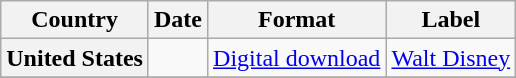<table class="wikitable plainrowheaders">
<tr>
<th scope="col">Country</th>
<th scope="col">Date</th>
<th scope="col">Format</th>
<th scope="col">Label</th>
</tr>
<tr>
<th scope="row">United States</th>
<td></td>
<td><a href='#'>Digital download</a></td>
<td><a href='#'>Walt Disney</a></td>
</tr>
<tr>
</tr>
</table>
